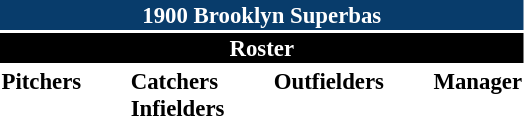<table class="toccolours" style="font-size: 95%;">
<tr>
<th colspan="10" style="background-color: #083c6b; color: white; text-align: center;">1900 Brooklyn Superbas</th>
</tr>
<tr>
<td colspan="10" style="background-color: black; color: white; text-align: center;"><strong>Roster</strong></td>
</tr>
<tr>
<td valign="top"><strong>Pitchers</strong><br>







</td>
<td width="25px"></td>
<td valign="top"><strong>Catchers</strong><br>


<strong>Infielders</strong>






</td>
<td width="25px"></td>
<td valign="top"><strong>Outfielders</strong><br>


</td>
<td width="25px"></td>
<td valign="top"><strong>Manager</strong><br></td>
</tr>
</table>
